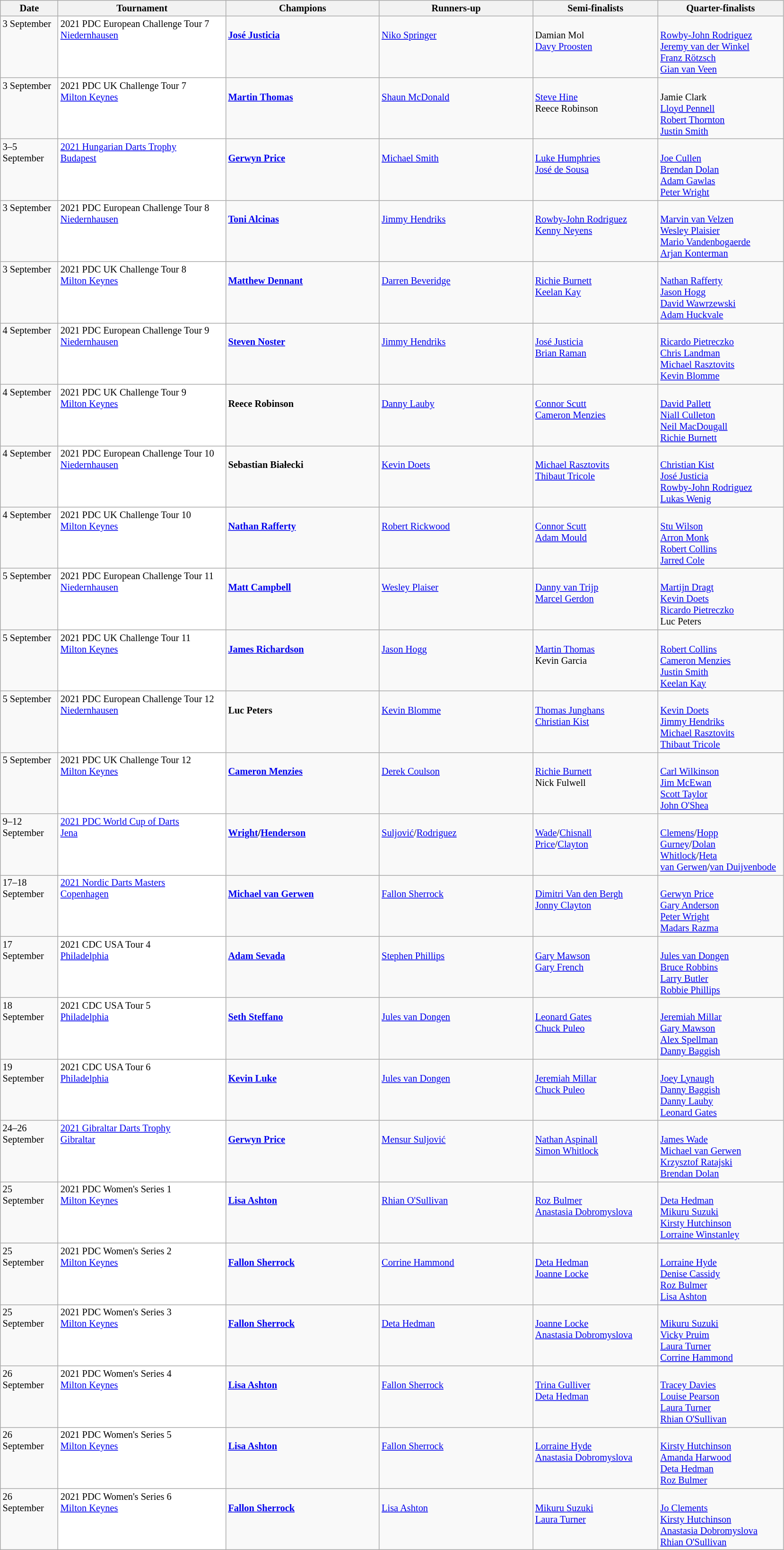<table class=wikitable style=font-size:85%>
<tr>
<th width=75>Date</th>
<th width=230>Tournament</th>
<th width=210>Champions</th>
<th width=210>Runners-up</th>
<th width=170>Semi-finalists</th>
<th width=170>Quarter-finalists</th>
</tr>
<tr valign="top">
<td>3 September</td>
<td bgcolor="#ffffff">2021 PDC European Challenge Tour 7<br> <a href='#'>Niedernhausen</a></td>
<td><br> <strong><a href='#'>José Justicia</a></strong></td>
<td><br> <a href='#'>Niko Springer</a></td>
<td><br> Damian Mol <br>
 <a href='#'>Davy Proosten</a></td>
<td><br> <a href='#'>Rowby-John Rodriguez</a> <br>
 <a href='#'>Jeremy van der Winkel</a> <br>
 <a href='#'>Franz Rötzsch</a> <br>
 <a href='#'>Gian van Veen</a></td>
</tr>
<tr valign="top">
<td>3 September</td>
<td bgcolor="#ffffff">2021 PDC UK Challenge Tour 7<br> <a href='#'>Milton Keynes</a></td>
<td><br> <strong><a href='#'>Martin Thomas</a></strong></td>
<td><br> <a href='#'>Shaun McDonald</a></td>
<td><br> <a href='#'>Steve Hine</a> <br>
 Reece Robinson</td>
<td><br> Jamie Clark <br>
 <a href='#'>Lloyd Pennell</a> <br>
 <a href='#'>Robert Thornton</a> <br>
 <a href='#'>Justin Smith</a></td>
</tr>
<tr valign="top">
<td>3–5 September</td>
<td bgcolor="#ffffff"><a href='#'>2021 Hungarian Darts Trophy</a><br> <a href='#'>Budapest</a></td>
<td><br> <strong><a href='#'>Gerwyn Price</a></strong></td>
<td><br> <a href='#'>Michael Smith</a></td>
<td><br> <a href='#'>Luke Humphries</a> <br>
 <a href='#'>José de Sousa</a></td>
<td><br> <a href='#'>Joe Cullen</a> <br>
 <a href='#'>Brendan Dolan</a> <br>
 <a href='#'>Adam Gawlas</a> <br>
 <a href='#'>Peter Wright</a></td>
</tr>
<tr valign="top">
<td>3 September</td>
<td bgcolor="#ffffff">2021 PDC European Challenge Tour 8<br> <a href='#'>Niedernhausen</a></td>
<td><br> <strong><a href='#'>Toni Alcinas</a></strong></td>
<td><br> <a href='#'>Jimmy Hendriks</a></td>
<td><br> <a href='#'>Rowby-John Rodriguez</a> <br>
 <a href='#'>Kenny Neyens</a></td>
<td><br> <a href='#'>Marvin van Velzen</a> <br>
 <a href='#'>Wesley Plaisier</a> <br>
 <a href='#'>Mario Vandenbogaerde</a> <br>
 <a href='#'>Arjan Konterman</a></td>
</tr>
<tr valign="top">
<td>3 September</td>
<td bgcolor="#ffffff">2021 PDC UK Challenge Tour 8<br> <a href='#'>Milton Keynes</a></td>
<td><br> <strong><a href='#'>Matthew Dennant</a></strong></td>
<td><br> <a href='#'>Darren Beveridge</a></td>
<td><br> <a href='#'>Richie Burnett</a> <br>
 <a href='#'>Keelan Kay</a></td>
<td><br> <a href='#'>Nathan Rafferty</a> <br>
 <a href='#'>Jason Hogg</a> <br>
 <a href='#'>David Wawrzewski</a> <br>
 <a href='#'>Adam Huckvale</a></td>
</tr>
<tr valign="top">
<td>4 September</td>
<td bgcolor="#ffffff">2021 PDC European Challenge Tour 9<br> <a href='#'>Niedernhausen</a></td>
<td><br> <strong><a href='#'>Steven Noster</a></strong></td>
<td><br> <a href='#'>Jimmy Hendriks</a></td>
<td><br> <a href='#'>José Justicia</a> <br>
 <a href='#'>Brian Raman</a></td>
<td><br> <a href='#'>Ricardo Pietreczko</a>  <br>
 <a href='#'>Chris Landman</a>  <br>
 <a href='#'>Michael Rasztovits</a> <br>
 <a href='#'>Kevin Blomme</a></td>
</tr>
<tr valign="top">
<td>4 September</td>
<td bgcolor="#ffffff">2021 PDC UK Challenge Tour 9<br> <a href='#'>Milton Keynes</a></td>
<td><br> <strong>Reece Robinson</strong></td>
<td><br> <a href='#'>Danny Lauby</a></td>
<td><br> <a href='#'>Connor Scutt</a> <br>
 <a href='#'>Cameron Menzies</a></td>
<td><br> <a href='#'>David Pallett</a> <br>
 <a href='#'>Niall Culleton</a> <br>
 <a href='#'>Neil MacDougall</a> <br>
 <a href='#'>Richie Burnett</a></td>
</tr>
<tr valign="top">
<td>4 September</td>
<td bgcolor="#ffffff">2021 PDC European Challenge Tour 10<br> <a href='#'>Niedernhausen</a></td>
<td><br> <strong>Sebastian Białecki</strong></td>
<td><br> <a href='#'>Kevin Doets</a></td>
<td><br> <a href='#'>Michael Rasztovits</a> <br>
 <a href='#'>Thibaut Tricole</a></td>
<td><br> <a href='#'>Christian Kist</a> <br>
 <a href='#'>José Justicia</a> <br>
 <a href='#'>Rowby-John Rodriguez</a> <br>
 <a href='#'>Lukas Wenig</a></td>
</tr>
<tr valign="top">
<td>4 September</td>
<td bgcolor="#ffffff">2021 PDC UK Challenge Tour 10<br> <a href='#'>Milton Keynes</a></td>
<td><br> <strong><a href='#'>Nathan Rafferty</a></strong></td>
<td><br> <a href='#'>Robert Rickwood</a></td>
<td><br> <a href='#'>Connor Scutt</a> <br>
 <a href='#'>Adam Mould</a></td>
<td><br> <a href='#'>Stu Wilson</a> <br>
 <a href='#'>Arron Monk</a> <br>
 <a href='#'>Robert Collins</a> <br>
 <a href='#'>Jarred Cole</a></td>
</tr>
<tr valign="top">
<td>5 September</td>
<td bgcolor="#ffffff">2021 PDC European Challenge Tour 11<br> <a href='#'>Niedernhausen</a></td>
<td><br> <strong><a href='#'>Matt Campbell</a></strong></td>
<td><br> <a href='#'>Wesley Plaiser</a></td>
<td><br> <a href='#'>Danny van Trijp</a> <br>
 <a href='#'>Marcel Gerdon</a></td>
<td><br> <a href='#'>Martijn Dragt</a> <br>
 <a href='#'>Kevin Doets</a> <br>
 <a href='#'>Ricardo Pietreczko</a> <br>
 Luc Peters</td>
</tr>
<tr valign="top">
<td>5 September</td>
<td bgcolor="#ffffff">2021 PDC UK Challenge Tour 11<br> <a href='#'>Milton Keynes</a></td>
<td><br> <strong><a href='#'>James Richardson</a></strong></td>
<td><br> <a href='#'>Jason Hogg</a></td>
<td><br> <a href='#'>Martin Thomas</a> <br>
 Kevin Garcia</td>
<td><br> <a href='#'>Robert Collins</a> <br>
 <a href='#'>Cameron Menzies</a> <br>
 <a href='#'>Justin Smith</a> <br>
 <a href='#'>Keelan Kay</a></td>
</tr>
<tr valign="top">
<td>5 September</td>
<td bgcolor="#ffffff">2021 PDC European Challenge Tour 12<br> <a href='#'>Niedernhausen</a></td>
<td><br> <strong>Luc Peters</strong></td>
<td><br> <a href='#'>Kevin Blomme</a></td>
<td><br> <a href='#'>Thomas Junghans</a> <br>
 <a href='#'>Christian Kist</a></td>
<td><br> <a href='#'>Kevin Doets</a> <br>
 <a href='#'>Jimmy Hendriks</a> <br>
 <a href='#'>Michael Rasztovits</a> <br>
 <a href='#'>Thibaut Tricole</a></td>
</tr>
<tr valign="top">
<td>5 September</td>
<td bgcolor="#ffffff">2021 PDC UK Challenge Tour 12<br> <a href='#'>Milton Keynes</a></td>
<td><br> <strong><a href='#'>Cameron Menzies</a></strong></td>
<td><br> <a href='#'>Derek Coulson</a></td>
<td><br> <a href='#'>Richie Burnett</a> <br>
 Nick Fulwell</td>
<td><br> <a href='#'>Carl Wilkinson</a> <br>
 <a href='#'>Jim McEwan</a> <br>
 <a href='#'>Scott Taylor</a> <br>
 <a href='#'>John O'Shea</a></td>
</tr>
<tr valign="top">
<td>9–12 September</td>
<td bgcolor="#ffffff"><a href='#'>2021 PDC World Cup of Darts</a><br> <a href='#'>Jena</a></td>
<td><br> <strong><a href='#'>Wright</a>/<a href='#'>Henderson</a></strong></td>
<td><br> <a href='#'>Suljović</a>/<a href='#'>Rodriguez</a></td>
<td><br> <a href='#'>Wade</a>/<a href='#'>Chisnall</a> <br>
 <a href='#'>Price</a>/<a href='#'>Clayton</a></td>
<td><br> <a href='#'>Clemens</a>/<a href='#'>Hopp</a> <br>
 <a href='#'>Gurney</a>/<a href='#'>Dolan</a> <br>
 <a href='#'>Whitlock</a>/<a href='#'>Heta</a> <br>
 <a href='#'>van Gerwen</a>/<a href='#'>van Duijvenbode</a></td>
</tr>
<tr valign="top">
<td>17–18 September</td>
<td bgcolor="#ffffff"><a href='#'>2021 Nordic Darts Masters</a><br> <a href='#'>Copenhagen</a></td>
<td><br> <strong><a href='#'>Michael van Gerwen</a></strong></td>
<td><br> <a href='#'>Fallon Sherrock</a></td>
<td><br> <a href='#'>Dimitri Van den Bergh</a> <br>
 <a href='#'>Jonny Clayton</a></td>
<td><br> <a href='#'>Gerwyn Price</a>  <br>
 <a href='#'>Gary Anderson</a> <br>
 <a href='#'>Peter Wright</a> <br>
 <a href='#'>Madars Razma</a></td>
</tr>
<tr valign="top">
<td>17 September</td>
<td bgcolor="#ffffff">2021 CDC USA Tour 4<br> <a href='#'>Philadelphia</a></td>
<td><br> <strong><a href='#'>Adam Sevada</a></strong></td>
<td><br> <a href='#'>Stephen Phillips</a></td>
<td><br> <a href='#'>Gary Mawson</a> <br>
 <a href='#'>Gary French</a></td>
<td><br> <a href='#'>Jules van Dongen</a> <br>
 <a href='#'>Bruce Robbins</a> <br>
 <a href='#'>Larry Butler</a> <br>
 <a href='#'>Robbie Phillips</a></td>
</tr>
<tr valign="top">
<td>18 September</td>
<td bgcolor="#ffffff">2021 CDC USA Tour 5<br> <a href='#'>Philadelphia</a></td>
<td><br> <strong><a href='#'>Seth Steffano</a></strong></td>
<td><br> <a href='#'>Jules van Dongen</a></td>
<td><br> <a href='#'>Leonard Gates</a> <br>
 <a href='#'>Chuck Puleo</a></td>
<td><br> <a href='#'>Jeremiah Millar</a> <br>
 <a href='#'>Gary Mawson</a> <br>
 <a href='#'>Alex Spellman</a> <br>
 <a href='#'>Danny Baggish</a></td>
</tr>
<tr valign="top">
<td>19 September</td>
<td bgcolor="#ffffff">2021 CDC USA Tour 6<br> <a href='#'>Philadelphia</a></td>
<td><br> <strong><a href='#'>Kevin Luke</a></strong></td>
<td><br> <a href='#'>Jules van Dongen</a></td>
<td><br> <a href='#'>Jeremiah Millar</a> <br>
 <a href='#'>Chuck Puleo</a></td>
<td><br> <a href='#'>Joey Lynaugh</a> <br>
 <a href='#'>Danny Baggish</a> <br>
 <a href='#'>Danny Lauby</a> <br>
 <a href='#'>Leonard Gates</a></td>
</tr>
<tr valign="top">
<td>24–26 September</td>
<td bgcolor="#ffffff"><a href='#'>2021 Gibraltar Darts Trophy</a><br> <a href='#'>Gibraltar</a></td>
<td><br> <strong><a href='#'>Gerwyn Price</a></strong></td>
<td><br> <a href='#'>Mensur Suljović</a></td>
<td><br> <a href='#'>Nathan Aspinall</a> <br>
 <a href='#'>Simon Whitlock</a></td>
<td><br> <a href='#'>James Wade</a> <br>
 <a href='#'>Michael van Gerwen</a> <br>
 <a href='#'>Krzysztof Ratajski</a> <br>
 <a href='#'>Brendan Dolan</a></td>
</tr>
<tr valign="top">
<td>25 September</td>
<td bgcolor="#ffffff">2021 PDC Women's Series 1<br> <a href='#'>Milton Keynes</a></td>
<td><br> <strong><a href='#'>Lisa Ashton</a></strong></td>
<td><br> <a href='#'>Rhian O'Sullivan</a></td>
<td><br> <a href='#'>Roz Bulmer</a> <br>
 <a href='#'>Anastasia Dobromyslova</a></td>
<td><br> <a href='#'>Deta Hedman</a> <br>
 <a href='#'>Mikuru Suzuki</a> <br>
 <a href='#'>Kirsty Hutchinson</a> <br>
 <a href='#'>Lorraine Winstanley</a></td>
</tr>
<tr valign="top">
<td>25 September</td>
<td bgcolor="#ffffff">2021 PDC Women's Series 2<br> <a href='#'>Milton Keynes</a></td>
<td><br> <strong><a href='#'>Fallon Sherrock</a></strong></td>
<td><br> <a href='#'>Corrine Hammond</a></td>
<td><br> <a href='#'>Deta Hedman</a> <br>
 <a href='#'>Joanne Locke</a></td>
<td><br> <a href='#'>Lorraine Hyde</a> <br>
 <a href='#'>Denise Cassidy</a> <br>
 <a href='#'>Roz Bulmer</a> <br>
 <a href='#'>Lisa Ashton</a></td>
</tr>
<tr valign="top">
<td>25 September</td>
<td bgcolor="#ffffff">2021 PDC Women's Series 3<br> <a href='#'>Milton Keynes</a></td>
<td><br> <strong><a href='#'>Fallon Sherrock</a></strong></td>
<td><br> <a href='#'>Deta Hedman</a></td>
<td><br> <a href='#'>Joanne Locke</a> <br>
 <a href='#'>Anastasia Dobromyslova</a></td>
<td><br> <a href='#'>Mikuru Suzuki</a> <br>
 <a href='#'>Vicky Pruim</a> <br>
 <a href='#'>Laura Turner</a> <br>
 <a href='#'>Corrine Hammond</a></td>
</tr>
<tr valign="top">
<td>26 September</td>
<td bgcolor="#ffffff">2021 PDC Women's Series 4<br> <a href='#'>Milton Keynes</a></td>
<td><br> <strong><a href='#'>Lisa Ashton</a></strong></td>
<td><br> <a href='#'>Fallon Sherrock</a></td>
<td><br> <a href='#'>Trina Gulliver</a> <br>
 <a href='#'>Deta Hedman</a></td>
<td><br> <a href='#'>Tracey Davies</a> <br>
 <a href='#'>Louise Pearson</a> <br>
 <a href='#'>Laura Turner</a> <br>
 <a href='#'>Rhian O'Sullivan</a></td>
</tr>
<tr valign="top">
<td>26 September</td>
<td bgcolor="#ffffff">2021 PDC Women's Series 5<br> <a href='#'>Milton Keynes</a></td>
<td><br> <strong><a href='#'>Lisa Ashton</a></strong></td>
<td><br> <a href='#'>Fallon Sherrock</a></td>
<td><br> <a href='#'>Lorraine Hyde</a> <br>
 <a href='#'>Anastasia Dobromyslova</a></td>
<td><br> <a href='#'>Kirsty Hutchinson</a> <br>
 <a href='#'>Amanda Harwood</a> <br>
 <a href='#'>Deta Hedman</a> <br>
 <a href='#'>Roz Bulmer</a></td>
</tr>
<tr valign="top">
<td>26 September</td>
<td bgcolor="#ffffff">2021 PDC Women's Series 6<br> <a href='#'>Milton Keynes</a></td>
<td><br> <strong><a href='#'>Fallon Sherrock</a></strong></td>
<td><br> <a href='#'>Lisa Ashton</a></td>
<td><br> <a href='#'>Mikuru Suzuki</a> <br>
 <a href='#'>Laura Turner</a></td>
<td><br> <a href='#'>Jo Clements</a> <br>
 <a href='#'>Kirsty Hutchinson</a> <br>
 <a href='#'>Anastasia Dobromyslova</a> <br>
 <a href='#'>Rhian O'Sullivan</a></td>
</tr>
</table>
